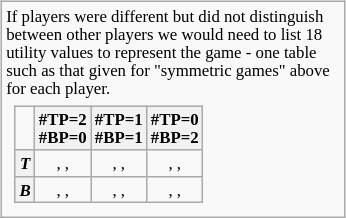<table align="right" border="1" cellpadding="3" cellspacing="0" width="230px" style="margin: 1em 1em 1em 1em; background: #f9f9f9; border: 1px #aaa solid; border-collapse: collapse; font-size: 70%;">
<tr>
<td>If players were different but did not distinguish between other players we would need to list 18 utility values to represent the game - one table such as that given for "symmetric games" above for each player.<br><table border="1" cellpadding="3" cellspacing="0" style="margin:0.5em; border:1px #aaa solid; border-collapse:collapse; display:inline-table;" class="wikitable">
<tr>
<td></td>
<th align="center">#TP=2<br>#BP=0</th>
<th align="center">#TP=1<br>#BP=1</th>
<th align="center">#TP=0<br>#BP=2</th>
</tr>
<tr>
<th align="center"><em>T</em></th>
<td align="center">, , </td>
<td align="center">, , </td>
<td align="center">, , </td>
</tr>
<tr>
<th align="center"><em>B</em></th>
<td align="center">, , </td>
<td align="center">, , </td>
<td align="center">, , </td>
</tr>
</table>
</td>
</tr>
</table>
